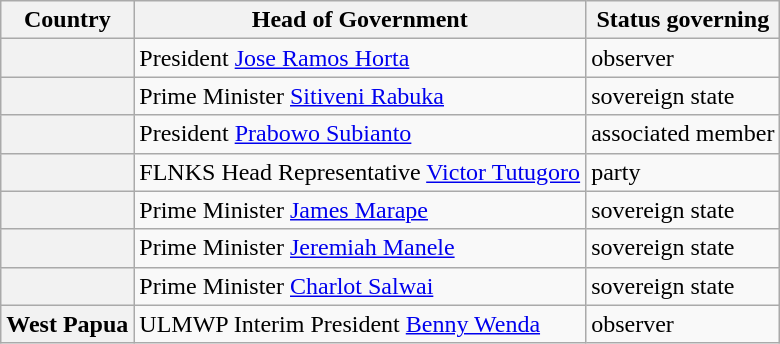<table class="wikitable plainrowheaders">
<tr>
<th scope="col">Country</th>
<th scope="col">Head of Government</th>
<th scope="col">Status governing</th>
</tr>
<tr>
<th scope="row"></th>
<td>President <a href='#'>Jose Ramos Horta</a></td>
<td>observer</td>
</tr>
<tr>
<th scope="row"></th>
<td>Prime Minister <a href='#'>Sitiveni Rabuka</a></td>
<td>sovereign state</td>
</tr>
<tr>
<th scope="row"></th>
<td>President <a href='#'>Prabowo Subianto</a></td>
<td>associated member</td>
</tr>
<tr>
<th scope="row"></th>
<td>FLNKS Head Representative <a href='#'>Victor Tutugoro</a> </td>
<td>party</td>
</tr>
<tr>
<th scope="row"></th>
<td>Prime Minister <a href='#'>James Marape</a></td>
<td>sovereign state</td>
</tr>
<tr>
<th scope="row"></th>
<td>Prime Minister <a href='#'>Jeremiah Manele</a></td>
<td>sovereign state</td>
</tr>
<tr>
<th scope="row"></th>
<td>Prime Minister <a href='#'>Charlot Salwai</a></td>
<td>sovereign state</td>
</tr>
<tr>
<th scope="row"> West Papua</th>
<td>ULMWP Interim President <a href='#'>Benny Wenda</a> </td>
<td>observer</td>
</tr>
</table>
